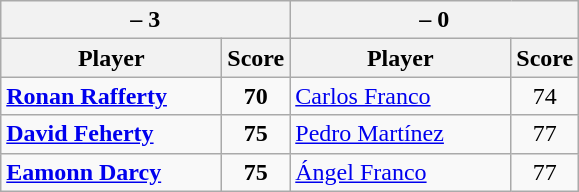<table class=wikitable>
<tr>
<th colspan=2> – 3</th>
<th colspan=2> – 0</th>
</tr>
<tr>
<th width=140>Player</th>
<th>Score</th>
<th width=140>Player</th>
<th>Score</th>
</tr>
<tr>
<td><strong><a href='#'>Ronan Rafferty</a></strong></td>
<td align=center><strong>70</strong></td>
<td><a href='#'>Carlos Franco</a></td>
<td align=center>74</td>
</tr>
<tr>
<td><strong><a href='#'>David Feherty</a></strong></td>
<td align=center><strong>75</strong></td>
<td><a href='#'>Pedro Martínez</a></td>
<td align=center>77</td>
</tr>
<tr>
<td><strong><a href='#'>Eamonn Darcy</a></strong></td>
<td align=center><strong>75</strong></td>
<td><a href='#'>Ángel Franco</a></td>
<td align=center>77</td>
</tr>
</table>
